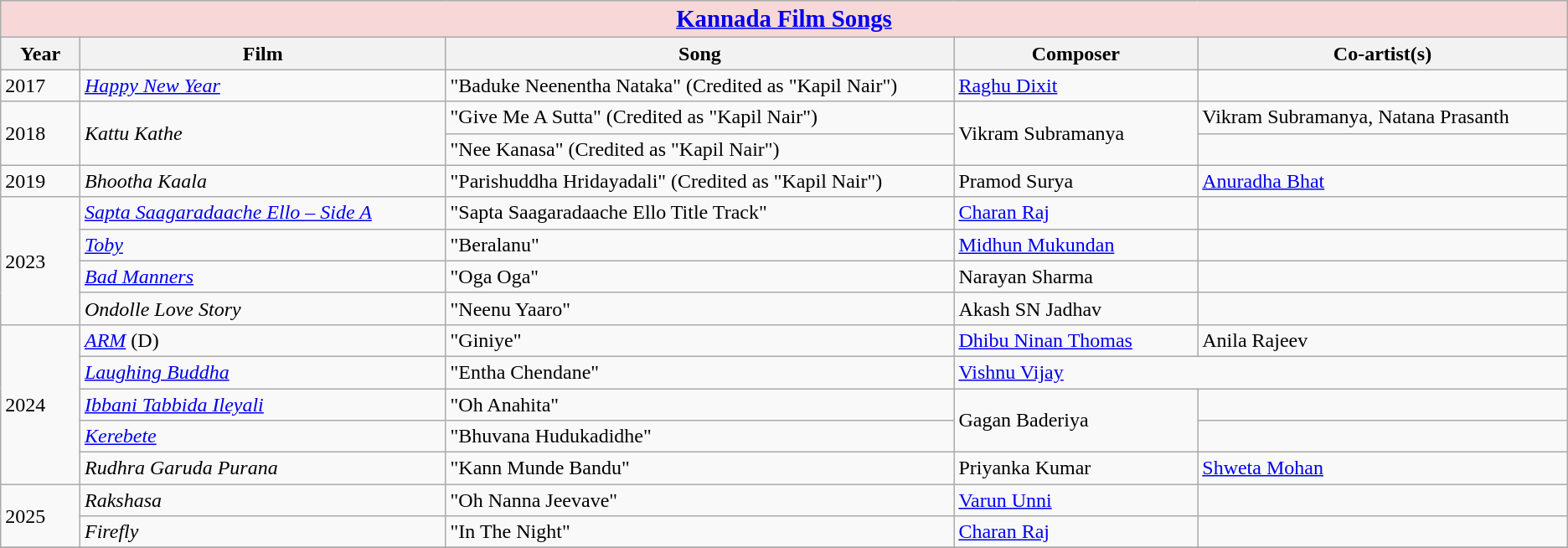<table class="wikitable">
<tr>
<th colspan="5" ! style="background:#f7d7d7; width:3000px; text-align:center;"><big><a href='#'>Kannada Film Songs</a></big></th>
</tr>
<tr>
<th>Year</th>
<th>Film</th>
<th>Song</th>
<th>Composer</th>
<th>Co-artist(s)</th>
</tr>
<tr>
<td>2017</td>
<td><em><a href='#'>Happy New Year</a></em></td>
<td>"Baduke Neenentha Nataka" (Credited as "Kapil Nair")</td>
<td><a href='#'>Raghu Dixit</a></td>
<td></td>
</tr>
<tr>
<td rowspan="2">2018</td>
<td rowspan="2"><em>Kattu Kathe</em></td>
<td>"Give Me A Sutta" (Credited as "Kapil Nair")</td>
<td rowspan="2">Vikram Subramanya</td>
<td>Vikram Subramanya, Natana Prasanth</td>
</tr>
<tr>
<td>"Nee Kanasa" (Credited as "Kapil Nair")</td>
<td></td>
</tr>
<tr>
<td>2019</td>
<td><em>Bhootha Kaala</em></td>
<td>"Parishuddha Hridayadali" (Credited as "Kapil Nair")</td>
<td>Pramod Surya</td>
<td><a href='#'>Anuradha Bhat</a></td>
</tr>
<tr>
<td rowspan="4">2023</td>
<td><em><a href='#'>Sapta Saagaradaache Ello – Side A</a></em></td>
<td>"Sapta Saagaradaache Ello Title Track"</td>
<td><a href='#'>Charan Raj</a></td>
<td></td>
</tr>
<tr>
<td><em><a href='#'>Toby</a></em></td>
<td>"Beralanu"</td>
<td><a href='#'>Midhun Mukundan</a></td>
<td></td>
</tr>
<tr>
<td><em><a href='#'>Bad Manners</a></em></td>
<td>"Oga Oga"</td>
<td>Narayan Sharma</td>
<td></td>
</tr>
<tr>
<td><em>Ondolle Love Story</em></td>
<td>"Neenu Yaaro"</td>
<td>Akash SN Jadhav</td>
<td></td>
</tr>
<tr>
<td rowspan="5">2024</td>
<td><em><a href='#'>ARM</a></em> (D)</td>
<td>"Giniye"</td>
<td><a href='#'>Dhibu Ninan Thomas</a></td>
<td>Anila Rajeev</td>
</tr>
<tr>
<td><em><a href='#'>Laughing Buddha</a></em></td>
<td>"Entha Chendane"</td>
<td colspan="2"><a href='#'>Vishnu Vijay</a></td>
</tr>
<tr>
<td><em><a href='#'>Ibbani Tabbida Ileyali</a></em></td>
<td>"Oh Anahita"</td>
<td rowspan="2">Gagan Baderiya</td>
<td></td>
</tr>
<tr>
<td><em><a href='#'>Kerebete</a></em></td>
<td>"Bhuvana Hudukadidhe"</td>
<td></td>
</tr>
<tr>
<td><em>Rudhra Garuda Purana</em></td>
<td>"Kann Munde Bandu"</td>
<td>Priyanka Kumar</td>
<td><a href='#'>Shweta Mohan</a></td>
</tr>
<tr>
<td rowspan="2">2025</td>
<td><em>Rakshasa</em></td>
<td>"Oh Nanna Jeevave"</td>
<td><a href='#'>Varun Unni</a></td>
<td></td>
</tr>
<tr>
<td><em>Firefly</em></td>
<td>"In The Night"</td>
<td><a href='#'>Charan Raj</a></td>
<td></td>
</tr>
<tr>
</tr>
</table>
